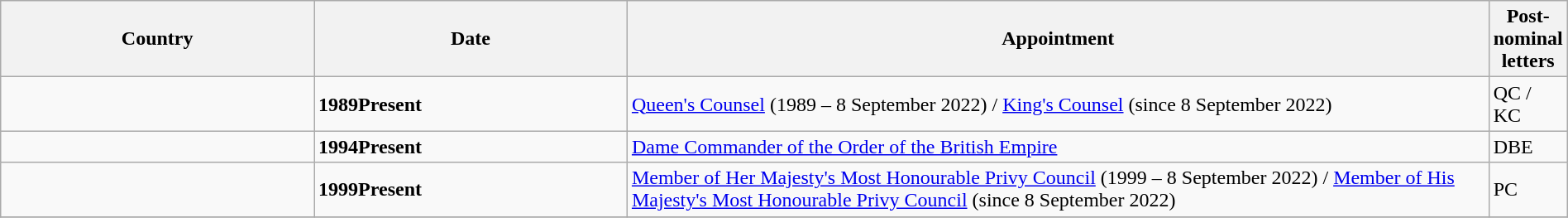<table class="wikitable" style="width:100%;">
<tr>
<th style="width:20%;">Country</th>
<th style="width:20%;">Date</th>
<th style="width:55%;">Appointment</th>
<th style="width:5%;">Post-nominal letters</th>
</tr>
<tr>
<td></td>
<td><strong>1989Present</strong></td>
<td><a href='#'>Queen's Counsel</a> (1989 – 8 September 2022) / <a href='#'>King's Counsel</a> (since 8 September 2022)</td>
<td>QC / KC</td>
</tr>
<tr>
<td></td>
<td><strong>1994Present</strong></td>
<td><a href='#'>Dame Commander of the Order of the British Empire</a></td>
<td>DBE</td>
</tr>
<tr>
<td></td>
<td><strong>1999Present</strong></td>
<td><a href='#'>Member of Her Majesty's Most Honourable Privy Council</a> (1999 – 8 September 2022) / <a href='#'>Member of His Majesty's Most Honourable Privy Council</a> (since 8 September 2022)</td>
<td>PC</td>
</tr>
<tr>
</tr>
</table>
